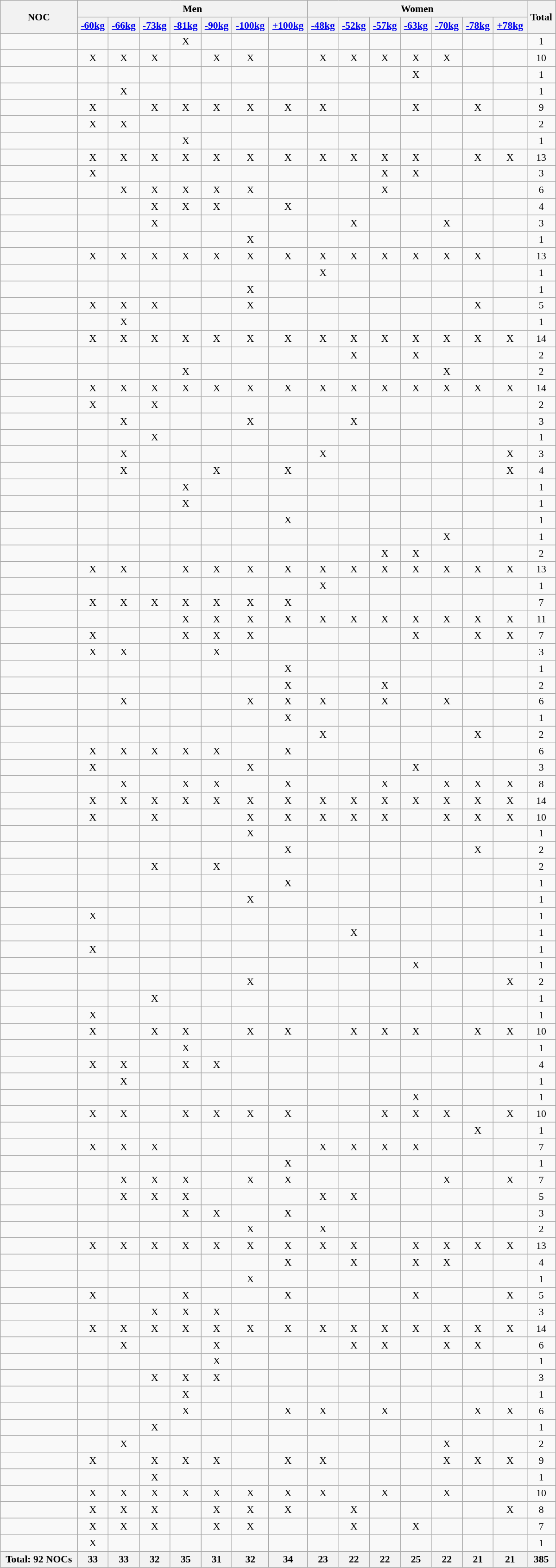<table class="wikitable" width=800 style="text-align:center; font-size:90%">
<tr>
<th rowspan="2" align="left">NOC</th>
<th colspan="7">Men</th>
<th colspan="7">Women</th>
<th rowspan="2">Total</th>
</tr>
<tr>
<th><a href='#'>-60kg</a></th>
<th><a href='#'>-66kg</a></th>
<th><a href='#'>-73kg</a></th>
<th><a href='#'>-81kg</a></th>
<th><a href='#'>-90kg</a></th>
<th><a href='#'>-100kg</a></th>
<th><a href='#'>+100kg</a></th>
<th><a href='#'>-48kg</a></th>
<th><a href='#'>-52kg</a></th>
<th><a href='#'>-57kg</a></th>
<th><a href='#'>-63kg</a></th>
<th><a href='#'>-70kg</a></th>
<th><a href='#'>-78kg</a></th>
<th><a href='#'>+78kg</a></th>
</tr>
<tr>
<td align="left"></td>
<td></td>
<td></td>
<td></td>
<td>X</td>
<td></td>
<td></td>
<td></td>
<td></td>
<td></td>
<td></td>
<td></td>
<td></td>
<td></td>
<td></td>
<td>1</td>
</tr>
<tr>
<td align="left"></td>
<td>X</td>
<td>X</td>
<td>X</td>
<td></td>
<td>X</td>
<td>X</td>
<td></td>
<td>X</td>
<td>X</td>
<td>X</td>
<td>X</td>
<td>X</td>
<td></td>
<td></td>
<td>10</td>
</tr>
<tr>
<td align="left"></td>
<td></td>
<td></td>
<td></td>
<td></td>
<td></td>
<td></td>
<td></td>
<td></td>
<td></td>
<td></td>
<td>X</td>
<td></td>
<td></td>
<td></td>
<td>1</td>
</tr>
<tr>
<td align="left"></td>
<td></td>
<td>X</td>
<td></td>
<td></td>
<td></td>
<td></td>
<td></td>
<td></td>
<td></td>
<td></td>
<td></td>
<td></td>
<td></td>
<td></td>
<td>1</td>
</tr>
<tr>
<td align="left"></td>
<td>X</td>
<td></td>
<td>X</td>
<td>X</td>
<td>X</td>
<td>X</td>
<td>X</td>
<td>X</td>
<td></td>
<td></td>
<td>X</td>
<td></td>
<td>X</td>
<td></td>
<td>9</td>
</tr>
<tr>
<td align="left"></td>
<td>X</td>
<td>X</td>
<td></td>
<td></td>
<td></td>
<td></td>
<td></td>
<td></td>
<td></td>
<td></td>
<td></td>
<td></td>
<td></td>
<td></td>
<td>2</td>
</tr>
<tr>
<td align="left"></td>
<td></td>
<td></td>
<td></td>
<td>X</td>
<td></td>
<td></td>
<td></td>
<td></td>
<td></td>
<td></td>
<td></td>
<td></td>
<td></td>
<td></td>
<td>1</td>
</tr>
<tr>
<td align="left"></td>
<td>X</td>
<td>X</td>
<td>X</td>
<td>X</td>
<td>X</td>
<td>X</td>
<td>X</td>
<td>X</td>
<td>X</td>
<td>X</td>
<td>X</td>
<td></td>
<td>X</td>
<td>X</td>
<td>13</td>
</tr>
<tr>
<td align="left"></td>
<td>X</td>
<td></td>
<td></td>
<td></td>
<td></td>
<td></td>
<td></td>
<td></td>
<td></td>
<td>X</td>
<td>X</td>
<td></td>
<td></td>
<td></td>
<td>3</td>
</tr>
<tr>
<td align="left"></td>
<td></td>
<td>X</td>
<td>X</td>
<td>X</td>
<td>X</td>
<td>X</td>
<td></td>
<td></td>
<td></td>
<td>X</td>
<td></td>
<td></td>
<td></td>
<td></td>
<td>6</td>
</tr>
<tr>
<td align="left"></td>
<td></td>
<td></td>
<td>X</td>
<td>X</td>
<td>X</td>
<td></td>
<td>X</td>
<td></td>
<td></td>
<td></td>
<td></td>
<td></td>
<td></td>
<td></td>
<td>4</td>
</tr>
<tr>
<td align="left"></td>
<td></td>
<td></td>
<td>X</td>
<td></td>
<td></td>
<td></td>
<td></td>
<td></td>
<td>X</td>
<td></td>
<td></td>
<td>X</td>
<td></td>
<td></td>
<td>3</td>
</tr>
<tr>
<td align="left"></td>
<td></td>
<td></td>
<td></td>
<td></td>
<td></td>
<td>X</td>
<td></td>
<td></td>
<td></td>
<td></td>
<td></td>
<td></td>
<td></td>
<td></td>
<td>1</td>
</tr>
<tr>
<td align="left"></td>
<td>X</td>
<td>X</td>
<td>X</td>
<td>X</td>
<td>X</td>
<td>X</td>
<td>X</td>
<td>X</td>
<td>X</td>
<td>X</td>
<td>X</td>
<td>X</td>
<td>X</td>
<td></td>
<td>13</td>
</tr>
<tr>
<td align="left"></td>
<td></td>
<td></td>
<td></td>
<td></td>
<td></td>
<td></td>
<td></td>
<td>X</td>
<td></td>
<td></td>
<td></td>
<td></td>
<td></td>
<td></td>
<td>1</td>
</tr>
<tr>
<td align="left"></td>
<td></td>
<td></td>
<td></td>
<td></td>
<td></td>
<td>X</td>
<td></td>
<td></td>
<td></td>
<td></td>
<td></td>
<td></td>
<td></td>
<td></td>
<td>1</td>
</tr>
<tr>
<td align="left"></td>
<td>X</td>
<td>X</td>
<td>X</td>
<td></td>
<td></td>
<td>X</td>
<td></td>
<td></td>
<td></td>
<td></td>
<td></td>
<td></td>
<td>X</td>
<td></td>
<td>5</td>
</tr>
<tr>
<td align="left"></td>
<td></td>
<td>X</td>
<td></td>
<td></td>
<td></td>
<td></td>
<td></td>
<td></td>
<td></td>
<td></td>
<td></td>
<td></td>
<td></td>
<td></td>
<td>1</td>
</tr>
<tr>
<td align="left"></td>
<td>X</td>
<td>X</td>
<td>X</td>
<td>X</td>
<td>X</td>
<td>X</td>
<td>X</td>
<td>X</td>
<td>X</td>
<td>X</td>
<td>X</td>
<td>X</td>
<td>X</td>
<td>X</td>
<td>14</td>
</tr>
<tr>
<td align="left"></td>
<td></td>
<td></td>
<td></td>
<td></td>
<td></td>
<td></td>
<td></td>
<td></td>
<td>X</td>
<td></td>
<td>X</td>
<td></td>
<td></td>
<td></td>
<td>2</td>
</tr>
<tr>
<td align="left"></td>
<td></td>
<td></td>
<td></td>
<td>X</td>
<td></td>
<td></td>
<td></td>
<td></td>
<td></td>
<td></td>
<td></td>
<td>X</td>
<td></td>
<td></td>
<td>2</td>
</tr>
<tr>
<td align="left"></td>
<td>X</td>
<td>X</td>
<td>X</td>
<td>X</td>
<td>X</td>
<td>X</td>
<td>X</td>
<td>X</td>
<td>X</td>
<td>X</td>
<td>X</td>
<td>X</td>
<td>X</td>
<td>X</td>
<td>14</td>
</tr>
<tr>
<td align="left"></td>
<td>X</td>
<td></td>
<td>X</td>
<td></td>
<td></td>
<td></td>
<td></td>
<td></td>
<td></td>
<td></td>
<td></td>
<td></td>
<td></td>
<td></td>
<td>2</td>
</tr>
<tr>
<td align="left"></td>
<td></td>
<td>X</td>
<td></td>
<td></td>
<td></td>
<td>X</td>
<td></td>
<td></td>
<td>X</td>
<td></td>
<td></td>
<td></td>
<td></td>
<td></td>
<td>3</td>
</tr>
<tr>
<td align="left"></td>
<td></td>
<td></td>
<td>X</td>
<td></td>
<td></td>
<td></td>
<td></td>
<td></td>
<td></td>
<td></td>
<td></td>
<td></td>
<td></td>
<td></td>
<td>1</td>
</tr>
<tr>
<td align="left"></td>
<td></td>
<td>X</td>
<td></td>
<td></td>
<td></td>
<td></td>
<td></td>
<td>X</td>
<td></td>
<td></td>
<td></td>
<td></td>
<td></td>
<td>X</td>
<td>3</td>
</tr>
<tr>
<td align="left"></td>
<td></td>
<td>X</td>
<td></td>
<td></td>
<td>X</td>
<td></td>
<td>X</td>
<td></td>
<td></td>
<td></td>
<td></td>
<td></td>
<td></td>
<td>X</td>
<td>4</td>
</tr>
<tr>
<td align="left"></td>
<td></td>
<td></td>
<td></td>
<td>X</td>
<td></td>
<td></td>
<td></td>
<td></td>
<td></td>
<td></td>
<td></td>
<td></td>
<td></td>
<td></td>
<td>1</td>
</tr>
<tr>
<td align="left"></td>
<td></td>
<td></td>
<td></td>
<td>X</td>
<td></td>
<td></td>
<td></td>
<td></td>
<td></td>
<td></td>
<td></td>
<td></td>
<td></td>
<td></td>
<td>1</td>
</tr>
<tr>
<td align="left"></td>
<td></td>
<td></td>
<td></td>
<td></td>
<td></td>
<td></td>
<td>X</td>
<td></td>
<td></td>
<td></td>
<td></td>
<td></td>
<td></td>
<td></td>
<td>1</td>
</tr>
<tr>
<td align="left"></td>
<td></td>
<td></td>
<td></td>
<td></td>
<td></td>
<td></td>
<td></td>
<td></td>
<td></td>
<td></td>
<td></td>
<td>X</td>
<td></td>
<td></td>
<td>1</td>
</tr>
<tr>
<td align="left"></td>
<td></td>
<td></td>
<td></td>
<td></td>
<td></td>
<td></td>
<td></td>
<td></td>
<td></td>
<td>X</td>
<td>X</td>
<td></td>
<td></td>
<td></td>
<td>2</td>
</tr>
<tr>
<td align="left"></td>
<td>X</td>
<td>X</td>
<td></td>
<td>X</td>
<td>X</td>
<td>X</td>
<td>X</td>
<td>X</td>
<td>X</td>
<td>X</td>
<td>X</td>
<td>X</td>
<td>X</td>
<td>X</td>
<td>13</td>
</tr>
<tr>
<td align="left"></td>
<td></td>
<td></td>
<td></td>
<td></td>
<td></td>
<td></td>
<td></td>
<td>X</td>
<td></td>
<td></td>
<td></td>
<td></td>
<td></td>
<td></td>
<td>1</td>
</tr>
<tr>
<td align="left"></td>
<td>X</td>
<td>X</td>
<td>X</td>
<td>X</td>
<td>X</td>
<td>X</td>
<td>X</td>
<td></td>
<td></td>
<td></td>
<td></td>
<td></td>
<td></td>
<td></td>
<td>7</td>
</tr>
<tr>
<td align="left"></td>
<td></td>
<td></td>
<td></td>
<td>X</td>
<td>X</td>
<td>X</td>
<td>X</td>
<td>X</td>
<td>X</td>
<td>X</td>
<td>X</td>
<td>X</td>
<td>X</td>
<td>X</td>
<td>11</td>
</tr>
<tr>
<td align="left"></td>
<td>X</td>
<td></td>
<td></td>
<td>X</td>
<td>X</td>
<td>X</td>
<td></td>
<td></td>
<td></td>
<td></td>
<td>X</td>
<td></td>
<td>X</td>
<td>X</td>
<td>7</td>
</tr>
<tr>
<td align="left"></td>
<td>X</td>
<td>X</td>
<td></td>
<td></td>
<td>X</td>
<td></td>
<td></td>
<td></td>
<td></td>
<td></td>
<td></td>
<td></td>
<td></td>
<td></td>
<td>3</td>
</tr>
<tr>
<td align="left"></td>
<td></td>
<td></td>
<td></td>
<td></td>
<td></td>
<td></td>
<td>X</td>
<td></td>
<td></td>
<td></td>
<td></td>
<td></td>
<td></td>
<td></td>
<td>1</td>
</tr>
<tr>
<td align="left"></td>
<td></td>
<td></td>
<td></td>
<td></td>
<td></td>
<td></td>
<td>X</td>
<td></td>
<td></td>
<td>X</td>
<td></td>
<td></td>
<td></td>
<td></td>
<td>2</td>
</tr>
<tr>
<td align="left"></td>
<td></td>
<td>X</td>
<td></td>
<td></td>
<td></td>
<td>X</td>
<td>X</td>
<td>X</td>
<td></td>
<td>X</td>
<td></td>
<td>X</td>
<td></td>
<td></td>
<td>6</td>
</tr>
<tr>
<td align="left"></td>
<td></td>
<td></td>
<td></td>
<td></td>
<td></td>
<td></td>
<td>X</td>
<td></td>
<td></td>
<td></td>
<td></td>
<td></td>
<td></td>
<td></td>
<td>1</td>
</tr>
<tr>
<td align="left"></td>
<td></td>
<td></td>
<td></td>
<td></td>
<td></td>
<td></td>
<td></td>
<td>X</td>
<td></td>
<td></td>
<td></td>
<td></td>
<td>X</td>
<td></td>
<td>2</td>
</tr>
<tr>
<td align="left"></td>
<td>X</td>
<td>X</td>
<td>X</td>
<td>X</td>
<td>X</td>
<td></td>
<td>X</td>
<td></td>
<td></td>
<td></td>
<td></td>
<td></td>
<td></td>
<td></td>
<td>6</td>
</tr>
<tr>
<td align="left"></td>
<td>X</td>
<td></td>
<td></td>
<td></td>
<td></td>
<td>X</td>
<td></td>
<td></td>
<td></td>
<td></td>
<td>X</td>
<td></td>
<td></td>
<td></td>
<td>3</td>
</tr>
<tr>
<td align="left"></td>
<td></td>
<td>X</td>
<td></td>
<td>X</td>
<td>X</td>
<td></td>
<td>X</td>
<td></td>
<td></td>
<td>X</td>
<td></td>
<td>X</td>
<td>X</td>
<td>X</td>
<td>8</td>
</tr>
<tr>
<td align="left"></td>
<td>X</td>
<td>X</td>
<td>X</td>
<td>X</td>
<td>X</td>
<td>X</td>
<td>X</td>
<td>X</td>
<td>X</td>
<td>X</td>
<td>X</td>
<td>X</td>
<td>X</td>
<td>X</td>
<td>14</td>
</tr>
<tr>
<td align="left"></td>
<td>X</td>
<td></td>
<td>X</td>
<td></td>
<td></td>
<td>X</td>
<td>X</td>
<td>X</td>
<td>X</td>
<td>X</td>
<td></td>
<td>X</td>
<td>X</td>
<td>X</td>
<td>10</td>
</tr>
<tr>
<td align="left"></td>
<td></td>
<td></td>
<td></td>
<td></td>
<td></td>
<td>X</td>
<td></td>
<td></td>
<td></td>
<td></td>
<td></td>
<td></td>
<td></td>
<td></td>
<td>1</td>
</tr>
<tr>
<td align="left"></td>
<td></td>
<td></td>
<td></td>
<td></td>
<td></td>
<td></td>
<td>X</td>
<td></td>
<td></td>
<td></td>
<td></td>
<td></td>
<td>X</td>
<td></td>
<td>2</td>
</tr>
<tr>
<td align="left"></td>
<td></td>
<td></td>
<td>X</td>
<td></td>
<td>X</td>
<td></td>
<td></td>
<td></td>
<td></td>
<td></td>
<td></td>
<td></td>
<td></td>
<td></td>
<td>2</td>
</tr>
<tr>
<td align="left"></td>
<td></td>
<td></td>
<td></td>
<td></td>
<td></td>
<td></td>
<td>X</td>
<td></td>
<td></td>
<td></td>
<td></td>
<td></td>
<td></td>
<td></td>
<td>1</td>
</tr>
<tr>
<td align="left"></td>
<td></td>
<td></td>
<td></td>
<td></td>
<td></td>
<td>X</td>
<td></td>
<td></td>
<td></td>
<td></td>
<td></td>
<td></td>
<td></td>
<td></td>
<td>1</td>
</tr>
<tr>
<td align="left"></td>
<td>X</td>
<td></td>
<td></td>
<td></td>
<td></td>
<td></td>
<td></td>
<td></td>
<td></td>
<td></td>
<td></td>
<td></td>
<td></td>
<td></td>
<td>1</td>
</tr>
<tr>
<td align="left"></td>
<td></td>
<td></td>
<td></td>
<td></td>
<td></td>
<td></td>
<td></td>
<td></td>
<td>X</td>
<td></td>
<td></td>
<td></td>
<td></td>
<td></td>
<td>1</td>
</tr>
<tr>
<td align="left"></td>
<td>X</td>
<td></td>
<td></td>
<td></td>
<td></td>
<td></td>
<td></td>
<td></td>
<td></td>
<td></td>
<td></td>
<td></td>
<td></td>
<td></td>
<td>1</td>
</tr>
<tr>
<td align="left"></td>
<td></td>
<td></td>
<td></td>
<td></td>
<td></td>
<td></td>
<td></td>
<td></td>
<td></td>
<td></td>
<td>X</td>
<td></td>
<td></td>
<td></td>
<td>1</td>
</tr>
<tr>
<td align="left"></td>
<td></td>
<td></td>
<td></td>
<td></td>
<td></td>
<td>X</td>
<td></td>
<td></td>
<td></td>
<td></td>
<td></td>
<td></td>
<td></td>
<td>X</td>
<td>2</td>
</tr>
<tr>
<td align="left"></td>
<td></td>
<td></td>
<td>X</td>
<td></td>
<td></td>
<td></td>
<td></td>
<td></td>
<td></td>
<td></td>
<td></td>
<td></td>
<td></td>
<td></td>
<td>1</td>
</tr>
<tr>
<td align="left"></td>
<td>X</td>
<td></td>
<td></td>
<td></td>
<td></td>
<td></td>
<td></td>
<td></td>
<td></td>
<td></td>
<td></td>
<td></td>
<td></td>
<td></td>
<td>1</td>
</tr>
<tr>
<td align="left"></td>
<td>X</td>
<td></td>
<td>X</td>
<td>X</td>
<td></td>
<td>X</td>
<td>X</td>
<td></td>
<td>X</td>
<td>X</td>
<td>X</td>
<td></td>
<td>X</td>
<td>X</td>
<td>10</td>
</tr>
<tr>
<td align="left"></td>
<td></td>
<td></td>
<td></td>
<td>X</td>
<td></td>
<td></td>
<td></td>
<td></td>
<td></td>
<td></td>
<td></td>
<td></td>
<td></td>
<td></td>
<td>1</td>
</tr>
<tr>
<td align="left"></td>
<td>X</td>
<td>X</td>
<td></td>
<td>X</td>
<td>X</td>
<td></td>
<td></td>
<td></td>
<td></td>
<td></td>
<td></td>
<td></td>
<td></td>
<td></td>
<td>4</td>
</tr>
<tr>
<td align="left"></td>
<td></td>
<td>X</td>
<td></td>
<td></td>
<td></td>
<td></td>
<td></td>
<td></td>
<td></td>
<td></td>
<td></td>
<td></td>
<td></td>
<td></td>
<td>1</td>
</tr>
<tr>
<td align="left"></td>
<td></td>
<td></td>
<td></td>
<td></td>
<td></td>
<td></td>
<td></td>
<td></td>
<td></td>
<td></td>
<td>X</td>
<td></td>
<td></td>
<td></td>
<td>1</td>
</tr>
<tr>
<td align="left"></td>
<td>X</td>
<td>X</td>
<td></td>
<td>X</td>
<td>X</td>
<td>X</td>
<td>X</td>
<td></td>
<td></td>
<td>X</td>
<td>X</td>
<td>X</td>
<td></td>
<td>X</td>
<td>10</td>
</tr>
<tr>
<td align="left"></td>
<td></td>
<td></td>
<td></td>
<td></td>
<td></td>
<td></td>
<td></td>
<td></td>
<td></td>
<td></td>
<td></td>
<td></td>
<td>X</td>
<td></td>
<td>1</td>
</tr>
<tr>
<td align="left"></td>
<td>X</td>
<td>X</td>
<td>X</td>
<td></td>
<td></td>
<td></td>
<td></td>
<td>X</td>
<td>X</td>
<td>X</td>
<td>X</td>
<td></td>
<td></td>
<td></td>
<td>7</td>
</tr>
<tr>
<td align="left"></td>
<td></td>
<td></td>
<td></td>
<td></td>
<td></td>
<td></td>
<td>X</td>
<td></td>
<td></td>
<td></td>
<td></td>
<td></td>
<td></td>
<td></td>
<td>1</td>
</tr>
<tr>
<td align="left"></td>
<td></td>
<td>X</td>
<td>X</td>
<td>X</td>
<td></td>
<td>X</td>
<td>X</td>
<td></td>
<td></td>
<td></td>
<td></td>
<td>X</td>
<td></td>
<td>X</td>
<td>7</td>
</tr>
<tr>
<td align="left"></td>
<td></td>
<td>X</td>
<td>X</td>
<td>X</td>
<td></td>
<td></td>
<td></td>
<td>X</td>
<td>X</td>
<td></td>
<td></td>
<td></td>
<td></td>
<td></td>
<td>5</td>
</tr>
<tr>
<td align="left"></td>
<td></td>
<td></td>
<td></td>
<td>X</td>
<td>X</td>
<td></td>
<td>X</td>
<td></td>
<td></td>
<td></td>
<td></td>
<td></td>
<td></td>
<td></td>
<td>3</td>
</tr>
<tr>
<td align="left"></td>
<td></td>
<td></td>
<td></td>
<td></td>
<td></td>
<td>X</td>
<td></td>
<td>X</td>
<td></td>
<td></td>
<td></td>
<td></td>
<td></td>
<td></td>
<td>2</td>
</tr>
<tr>
<td align="left"></td>
<td>X</td>
<td>X</td>
<td>X</td>
<td>X</td>
<td>X</td>
<td>X</td>
<td>X</td>
<td>X</td>
<td>X</td>
<td></td>
<td>X</td>
<td>X</td>
<td>X</td>
<td>X</td>
<td>13</td>
</tr>
<tr>
<td align="left"></td>
<td></td>
<td></td>
<td></td>
<td></td>
<td></td>
<td></td>
<td>X</td>
<td></td>
<td>X</td>
<td></td>
<td>X</td>
<td>X</td>
<td></td>
<td></td>
<td>4</td>
</tr>
<tr>
<td align="left"></td>
<td></td>
<td></td>
<td></td>
<td></td>
<td></td>
<td>X</td>
<td></td>
<td></td>
<td></td>
<td></td>
<td></td>
<td></td>
<td></td>
<td></td>
<td>1</td>
</tr>
<tr>
<td align="left"></td>
<td>X</td>
<td></td>
<td></td>
<td>X</td>
<td></td>
<td></td>
<td>X</td>
<td></td>
<td></td>
<td></td>
<td>X</td>
<td></td>
<td></td>
<td>X</td>
<td>5</td>
</tr>
<tr>
<td align="left"></td>
<td></td>
<td></td>
<td>X</td>
<td>X</td>
<td>X</td>
<td></td>
<td></td>
<td></td>
<td></td>
<td></td>
<td></td>
<td></td>
<td></td>
<td></td>
<td>3</td>
</tr>
<tr>
<td align="left"></td>
<td>X</td>
<td>X</td>
<td>X</td>
<td>X</td>
<td>X</td>
<td>X</td>
<td>X</td>
<td>X</td>
<td>X</td>
<td>X</td>
<td>X</td>
<td>X</td>
<td>X</td>
<td>X</td>
<td>14</td>
</tr>
<tr>
<td align="left"></td>
<td></td>
<td>X</td>
<td></td>
<td></td>
<td>X</td>
<td></td>
<td></td>
<td></td>
<td>X</td>
<td>X</td>
<td></td>
<td>X</td>
<td>X</td>
<td></td>
<td>6</td>
</tr>
<tr>
<td align="left"></td>
<td></td>
<td></td>
<td></td>
<td></td>
<td>X</td>
<td></td>
<td></td>
<td></td>
<td></td>
<td></td>
<td></td>
<td></td>
<td></td>
<td></td>
<td>1</td>
</tr>
<tr>
<td align="left"></td>
<td></td>
<td></td>
<td>X</td>
<td>X</td>
<td>X</td>
<td></td>
<td></td>
<td></td>
<td></td>
<td></td>
<td></td>
<td></td>
<td></td>
<td></td>
<td>3</td>
</tr>
<tr>
<td align="left"></td>
<td></td>
<td></td>
<td></td>
<td>X</td>
<td></td>
<td></td>
<td></td>
<td></td>
<td></td>
<td></td>
<td></td>
<td></td>
<td></td>
<td></td>
<td>1</td>
</tr>
<tr>
<td align="left"></td>
<td></td>
<td></td>
<td></td>
<td>X</td>
<td></td>
<td></td>
<td>X</td>
<td>X</td>
<td></td>
<td>X</td>
<td></td>
<td></td>
<td>X</td>
<td>X</td>
<td>6</td>
</tr>
<tr>
<td align="left"></td>
<td></td>
<td></td>
<td>X</td>
<td></td>
<td></td>
<td></td>
<td></td>
<td></td>
<td></td>
<td></td>
<td></td>
<td></td>
<td></td>
<td></td>
<td>1</td>
</tr>
<tr>
<td align="left"></td>
<td></td>
<td>X</td>
<td></td>
<td></td>
<td></td>
<td></td>
<td></td>
<td></td>
<td></td>
<td></td>
<td></td>
<td>X</td>
<td></td>
<td></td>
<td>2</td>
</tr>
<tr>
<td align="left"></td>
<td>X</td>
<td></td>
<td>X</td>
<td>X</td>
<td>X</td>
<td></td>
<td>X</td>
<td>X</td>
<td></td>
<td></td>
<td></td>
<td>X</td>
<td>X</td>
<td>X</td>
<td>9</td>
</tr>
<tr>
<td align="left"></td>
<td></td>
<td></td>
<td>X</td>
<td></td>
<td></td>
<td></td>
<td></td>
<td></td>
<td></td>
<td></td>
<td></td>
<td></td>
<td></td>
<td></td>
<td>1</td>
</tr>
<tr>
<td align="left"></td>
<td>X</td>
<td>X</td>
<td>X</td>
<td>X</td>
<td>X</td>
<td>X</td>
<td>X</td>
<td>X</td>
<td></td>
<td>X</td>
<td></td>
<td>X</td>
<td></td>
<td></td>
<td>10</td>
</tr>
<tr>
<td align="left"></td>
<td>X</td>
<td>X</td>
<td>X</td>
<td></td>
<td>X</td>
<td>X</td>
<td>X</td>
<td></td>
<td>X</td>
<td></td>
<td></td>
<td></td>
<td></td>
<td>X</td>
<td>8</td>
</tr>
<tr>
<td align="left"></td>
<td>X</td>
<td>X</td>
<td>X</td>
<td></td>
<td>X</td>
<td>X</td>
<td></td>
<td></td>
<td>X</td>
<td></td>
<td>X</td>
<td></td>
<td></td>
<td></td>
<td>7</td>
</tr>
<tr>
<td align="left"></td>
<td>X</td>
<td></td>
<td></td>
<td></td>
<td></td>
<td></td>
<td></td>
<td></td>
<td></td>
<td></td>
<td></td>
<td></td>
<td></td>
<td></td>
<td>1</td>
</tr>
<tr>
<th>Total: 92 NOCs</th>
<th>33</th>
<th>33</th>
<th>32</th>
<th>35</th>
<th>31</th>
<th>32</th>
<th>34</th>
<th>23</th>
<th>22</th>
<th>22</th>
<th>25</th>
<th>22</th>
<th>21</th>
<th>21</th>
<th>385</th>
</tr>
</table>
